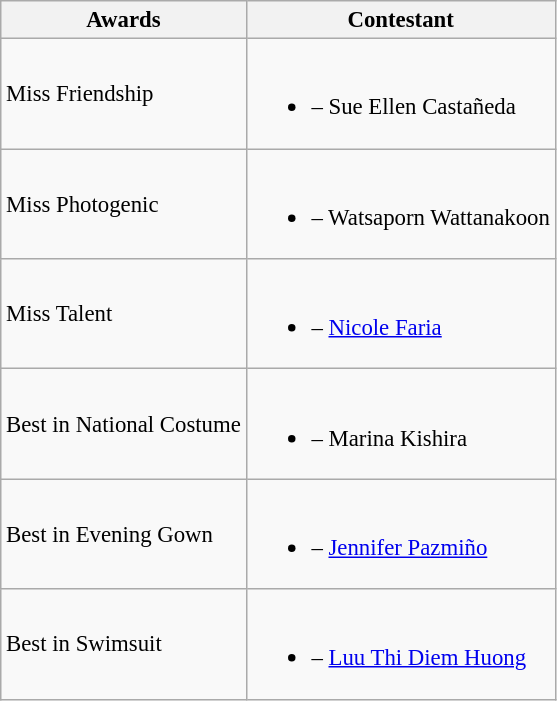<table class="wikitable sortable" style="font-size:95%;">
<tr>
<th>Awards</th>
<th>Contestant</th>
</tr>
<tr>
<td>Miss Friendship</td>
<td><br><ul><li> – Sue Ellen Castañeda</li></ul></td>
</tr>
<tr>
<td>Miss Photogenic</td>
<td><br><ul><li> – Watsaporn Wattanakoon</li></ul></td>
</tr>
<tr>
<td>Miss Talent</td>
<td><br><ul><li> – <a href='#'>Nicole Faria</a></li></ul></td>
</tr>
<tr>
<td>Best in National Costume</td>
<td><br><ul><li> – Marina Kishira</li></ul></td>
</tr>
<tr>
<td>Best in Evening Gown</td>
<td><br><ul><li> – <a href='#'>Jennifer Pazmiño</a></li></ul></td>
</tr>
<tr>
<td>Best in Swimsuit</td>
<td><br><ul><li> – <a href='#'>Luu Thi Diem Huong</a></li></ul></td>
</tr>
</table>
